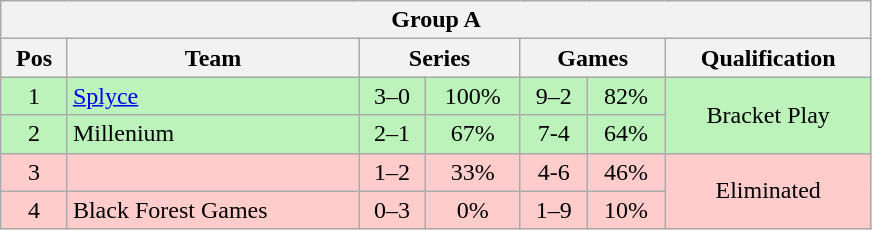<table class="wikitable" style="display: inline-table;width: 46%;">
<tr>
<th colspan="7">Group A</th>
</tr>
<tr>
<th>Pos</th>
<th>Team</th>
<th colspan="2">Series</th>
<th colspan="2">Games</th>
<th>Qualification</th>
</tr>
<tr>
<td style="text-align:center; background:#BBF3BB;">1</td>
<td style="text-align:left; background:#BBF3BB;"><a href='#'>Splyce</a></td>
<td style="text-align:center; background:#BBF3BB;">3–0</td>
<td style="text-align:center; background:#BBF3BB;">100%</td>
<td style="text-align:center; background:#BBF3BB;">9–2</td>
<td style="text-align:center; background:#BBF3BB;">82%</td>
<td style="text-align:center; background:#BBF3BB;" rowspan="2">Bracket Play</td>
</tr>
<tr>
<td style="text-align:center; background:#BBF3BB;">2</td>
<td style="text-align:left; background:#BBF3BB;">Millenium</td>
<td style="text-align:center; background:#BBF3BB;">2–1</td>
<td style="text-align:center; background:#BBF3BB;">67%</td>
<td style="text-align:center; background:#BBF3BB;">7-4</td>
<td style="text-align:center; background:#BBF3BB;">64%</td>
</tr>
<tr>
<td style="text-align:center; background:#FFCCCC;">3</td>
<td style="text-align:left; background:#FFCCCC;"></td>
<td style="text-align:center; background:#FFCCCC;">1–2</td>
<td style="text-align:center; background:#FFCCCC;">33%</td>
<td style="text-align:center; background:#FFCCCC;">4-6</td>
<td style="text-align:center; background:#FFCCCC;">46%</td>
<td style="text-align:center; background:#FFCCCC;" rowspan="2">Eliminated</td>
</tr>
<tr>
<td style="text-align:center; background:#FFCCCC;">4</td>
<td style="text-align:left; background:#FFCCCC;">Black Forest Games</td>
<td style="text-align:center; background:#FFCCCC;">0–3</td>
<td style="text-align:center; background:#FFCCCC;">0%</td>
<td style="text-align:center; background:#FFCCCC;">1–9</td>
<td style="text-align:center; background:#FFCCCC;">10%</td>
</tr>
</table>
